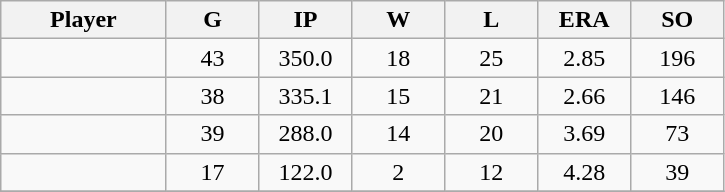<table class="wikitable sortable">
<tr>
<th bgcolor="#DDDDFF" width="16%">Player</th>
<th bgcolor="#DDDDFF" width="9%">G</th>
<th bgcolor="#DDDDFF" width="9%">IP</th>
<th bgcolor="#DDDDFF" width="9%">W</th>
<th bgcolor="#DDDDFF" width="9%">L</th>
<th bgcolor="#DDDDFF" width="9%">ERA</th>
<th bgcolor="#DDDDFF" width="9%">SO</th>
</tr>
<tr align="center">
<td></td>
<td>43</td>
<td>350.0</td>
<td>18</td>
<td>25</td>
<td>2.85</td>
<td>196</td>
</tr>
<tr align="center">
<td></td>
<td>38</td>
<td>335.1</td>
<td>15</td>
<td>21</td>
<td>2.66</td>
<td>146</td>
</tr>
<tr align="center">
<td></td>
<td>39</td>
<td>288.0</td>
<td>14</td>
<td>20</td>
<td>3.69</td>
<td>73</td>
</tr>
<tr align="center">
<td></td>
<td>17</td>
<td>122.0</td>
<td>2</td>
<td>12</td>
<td>4.28</td>
<td>39</td>
</tr>
<tr align="center">
</tr>
</table>
